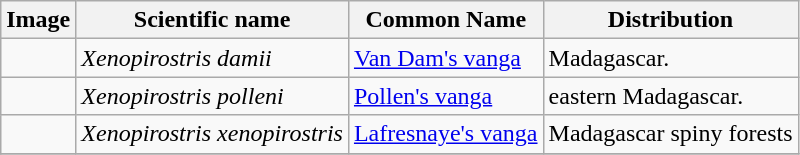<table class="wikitable">
<tr>
<th>Image</th>
<th>Scientific name</th>
<th>Common Name</th>
<th>Distribution</th>
</tr>
<tr>
<td></td>
<td><em>Xenopirostris damii</em></td>
<td><a href='#'>Van Dam's vanga</a></td>
<td>Madagascar.</td>
</tr>
<tr>
<td></td>
<td><em>Xenopirostris polleni</em></td>
<td><a href='#'>Pollen's vanga</a></td>
<td>eastern Madagascar.</td>
</tr>
<tr>
<td></td>
<td><em>Xenopirostris xenopirostris</em></td>
<td><a href='#'>Lafresnaye's vanga</a></td>
<td>Madagascar spiny forests</td>
</tr>
<tr>
</tr>
</table>
